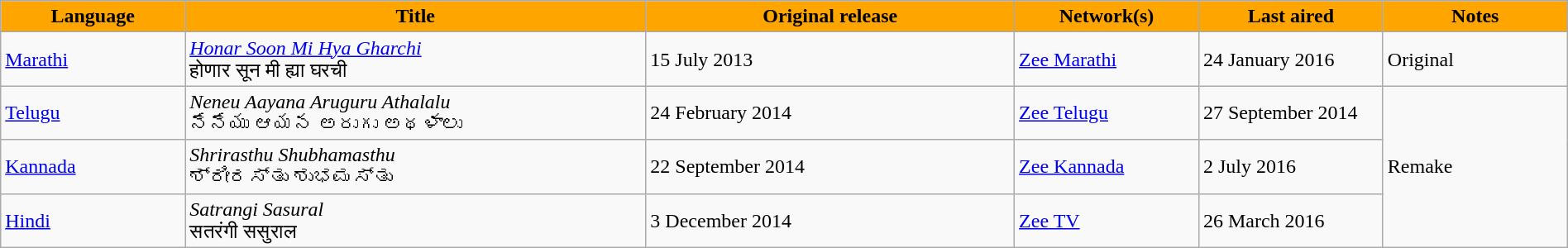<table class="wikitable" style="width: 100%; margin-right: 0;">
<tr>
<th style="background:Orange; width:10%;">Language</th>
<th style="background:Orange; width:25%;">Title</th>
<th style="background:Orange; width:20%;">Original release</th>
<th style="background:Orange; width:10%;">Network(s)</th>
<th style="background:Orange; width:10%;">Last aired</th>
<th style="background:Orange; width:10%;">Notes</th>
</tr>
<tr>
<td><a href='#'>Marathi</a></td>
<td><em><a href='#'>Honar Soon Mi Hya Gharchi</a></em> <br> होणार सून मी ह्या घरची</td>
<td>15 July 2013</td>
<td><a href='#'>Zee Marathi</a></td>
<td>24 January 2016</td>
<td>Original</td>
</tr>
<tr>
<td><a href='#'>Telugu</a></td>
<td><em>Neneu Aayana Aruguru Athalalu</em> <br> నేనేయు ఆయన అరుగు అథళాలు</td>
<td>24 February 2014</td>
<td><a href='#'>Zee Telugu</a></td>
<td>27 September 2014</td>
<td rowspan="3">Remake</td>
</tr>
<tr>
<td><a href='#'>Kannada</a></td>
<td><em>Shrirasthu Shubhamasthu</em> <br> ಶ್ರೀರಸ್ತು ಶುಭಮಸ್ತು</td>
<td>22 September 2014</td>
<td><a href='#'>Zee Kannada</a></td>
<td>2 July 2016</td>
</tr>
<tr>
<td><a href='#'>Hindi</a></td>
<td><em>Satrangi Sasural</em> <br> सतरंगी ससुराल</td>
<td>3 December 2014</td>
<td><a href='#'>Zee TV</a></td>
<td>26 March 2016</td>
</tr>
</table>
